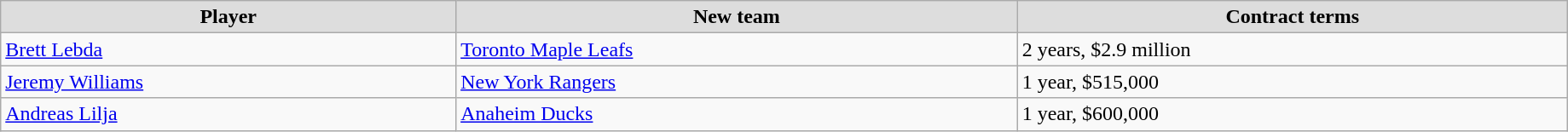<table class="wikitable" style="width:97%;">
<tr style="text-align:center; background:#ddd;">
<td><strong>Player</strong></td>
<td><strong>New team</strong></td>
<td><strong>Contract terms</strong></td>
</tr>
<tr>
<td><a href='#'>Brett Lebda</a></td>
<td><a href='#'>Toronto Maple Leafs</a></td>
<td>2 years, $2.9 million</td>
</tr>
<tr>
<td><a href='#'>Jeremy Williams</a></td>
<td><a href='#'>New York Rangers</a></td>
<td>1 year, $515,000</td>
</tr>
<tr>
<td><a href='#'>Andreas Lilja</a></td>
<td><a href='#'>Anaheim Ducks</a></td>
<td>1 year, $600,000</td>
</tr>
</table>
